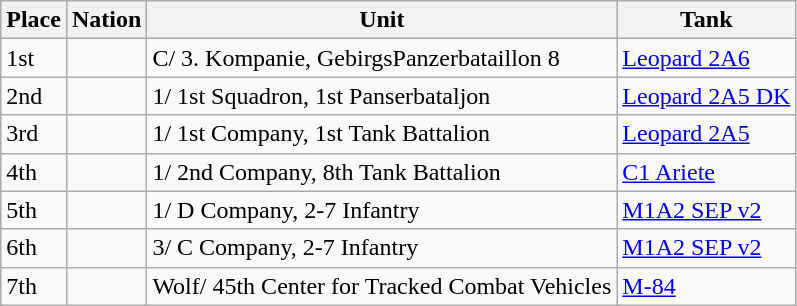<table class="wikitable">
<tr>
<th>Place</th>
<th>Nation</th>
<th>Unit</th>
<th>Tank</th>
</tr>
<tr>
<td>1st</td>
<td></td>
<td>C/ 3. Kompanie, GebirgsPanzerbataillon 8</td>
<td><a href='#'>Leopard 2A6</a></td>
</tr>
<tr>
<td>2nd</td>
<td></td>
<td>1/ 1st Squadron, 1st Panserbataljon</td>
<td><a href='#'>Leopard 2A5 DK</a></td>
</tr>
<tr>
<td>3rd</td>
<td></td>
<td>1/ 1st Company, 1st Tank Battalion</td>
<td><a href='#'>Leopard 2A5</a></td>
</tr>
<tr>
<td>4th</td>
<td></td>
<td>1/ 2nd Company, 8th Tank Battalion</td>
<td><a href='#'>C1 Ariete</a></td>
</tr>
<tr>
<td>5th</td>
<td></td>
<td>1/ D Company, 2-7 Infantry</td>
<td><a href='#'>M1A2 SEP v2</a></td>
</tr>
<tr>
<td>6th</td>
<td></td>
<td>3/ C Company, 2-7 Infantry</td>
<td><a href='#'>M1A2 SEP v2</a></td>
</tr>
<tr>
<td>7th</td>
<td></td>
<td>Wolf/ 45th Center for Tracked Combat Vehicles</td>
<td><a href='#'>M-84</a></td>
</tr>
</table>
